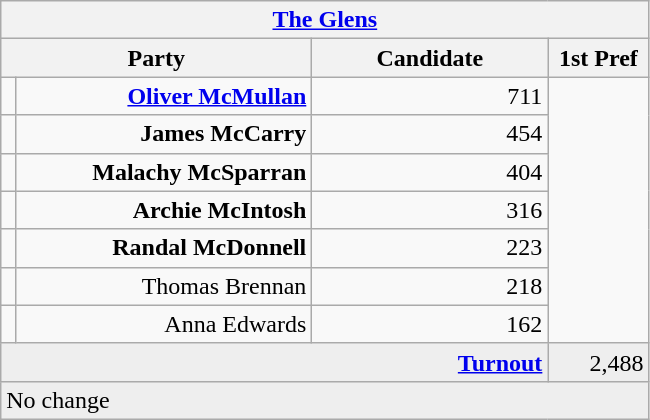<table class="wikitable">
<tr>
<th colspan="4" align="center"><a href='#'>The Glens</a></th>
</tr>
<tr>
<th colspan="2" align="center" width=200>Party</th>
<th width=150>Candidate</th>
<th width=60>1st Pref</th>
</tr>
<tr>
<td></td>
<td align="right"><strong><a href='#'>Oliver McMullan</a></strong></td>
<td align="right">711</td>
</tr>
<tr>
<td></td>
<td align="right"><strong>James McCarry</strong></td>
<td align="right">454</td>
</tr>
<tr>
<td></td>
<td align="right"><strong>Malachy McSparran</strong></td>
<td align="right">404</td>
</tr>
<tr>
<td></td>
<td align="right"><strong>Archie McIntosh</strong></td>
<td align="right">316</td>
</tr>
<tr>
<td></td>
<td align="right"><strong>Randal McDonnell</strong></td>
<td align="right">223</td>
</tr>
<tr>
<td></td>
<td align="right">Thomas Brennan</td>
<td align="right">218</td>
</tr>
<tr>
<td></td>
<td align="right">Anna Edwards</td>
<td align="right">162</td>
</tr>
<tr bgcolor="EEEEEE">
<td colspan=3 align="right"><strong><a href='#'>Turnout</a></strong></td>
<td align="right">2,488</td>
</tr>
<tr>
<td colspan=4 bgcolor="EEEEEE">No change</td>
</tr>
</table>
